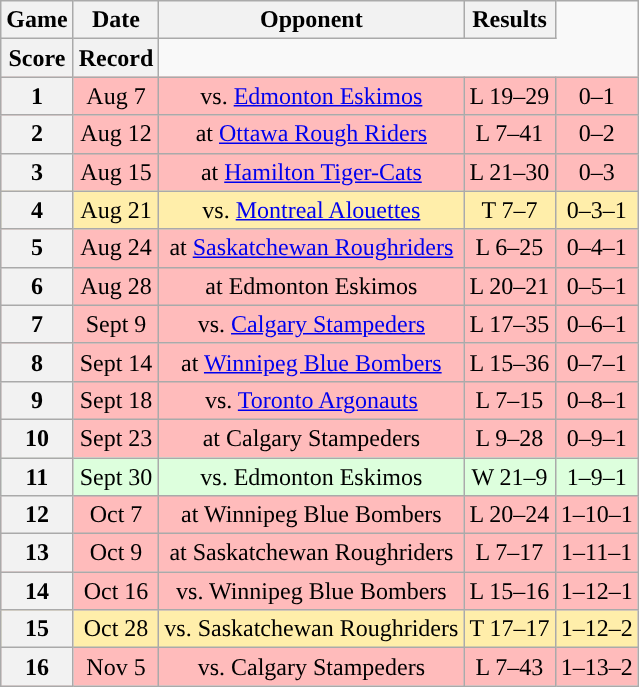<table class="wikitable" style="text-align:center">
<tr>
<th>Game</th>
<th>Date</th>
<th>Opponent</th>
<th>Results</th>
</tr>
<tr>
<th>Score</th>
<th>Record</th>
</tr>
<tr style="background:#ffbbbb">
<th>1</th>
<td>Aug 7</td>
<td>vs. <a href='#'>Edmonton Eskimos</a></td>
<td>L 19–29</td>
<td>0–1</td>
</tr>
<tr style="background:#ffbbbb">
<th>2</th>
<td>Aug 12</td>
<td>at <a href='#'>Ottawa Rough Riders</a></td>
<td>L 7–41</td>
<td>0–2</td>
</tr>
<tr style="background:#ffbbbb">
<th>3</th>
<td>Aug 15</td>
<td>at <a href='#'>Hamilton Tiger-Cats</a></td>
<td>L 21–30</td>
<td>0–3</td>
</tr>
<tr style="background:#ffeeaa">
<th>4</th>
<td>Aug 21</td>
<td>vs. <a href='#'>Montreal Alouettes</a></td>
<td>T 7–7</td>
<td>0–3–1</td>
</tr>
<tr style="background:#ffbbbb">
<th>5</th>
<td>Aug 24</td>
<td>at <a href='#'>Saskatchewan Roughriders</a></td>
<td>L 6–25</td>
<td>0–4–1</td>
</tr>
<tr style="background:#ffbbbb">
<th>6</th>
<td>Aug 28</td>
<td>at Edmonton Eskimos</td>
<td>L 20–21</td>
<td>0–5–1</td>
</tr>
<tr style="background:#ffbbbb">
<th>7</th>
<td>Sept 9</td>
<td>vs. <a href='#'>Calgary Stampeders</a></td>
<td>L 17–35</td>
<td>0–6–1</td>
</tr>
<tr style="background:#ffbbbb">
<th>8</th>
<td>Sept 14</td>
<td>at <a href='#'>Winnipeg Blue Bombers</a></td>
<td>L 15–36</td>
<td>0–7–1</td>
</tr>
<tr style="background:#ffbbbb">
<th>9</th>
<td>Sept 18</td>
<td>vs. <a href='#'>Toronto Argonauts</a></td>
<td>L 7–15</td>
<td>0–8–1</td>
</tr>
<tr style="background:#ffbbbb">
<th>10</th>
<td>Sept 23</td>
<td>at Calgary Stampeders</td>
<td>L 9–28</td>
<td>0–9–1</td>
</tr>
<tr style="background:#ddffdd">
<th>11</th>
<td>Sept 30</td>
<td>vs. Edmonton Eskimos</td>
<td>W 21–9</td>
<td>1–9–1</td>
</tr>
<tr style="background:#ffbbbb">
<th>12</th>
<td>Oct 7</td>
<td>at Winnipeg Blue Bombers</td>
<td>L 20–24</td>
<td>1–10–1</td>
</tr>
<tr style="background:#ffbbbb">
<th>13</th>
<td>Oct 9</td>
<td>at Saskatchewan Roughriders</td>
<td>L 7–17</td>
<td>1–11–1</td>
</tr>
<tr style="background:#ffbbbb">
<th>14</th>
<td>Oct 16</td>
<td>vs. Winnipeg Blue Bombers</td>
<td>L 15–16</td>
<td>1–12–1</td>
</tr>
<tr style="background:#ffeeaa">
<th>15</th>
<td>Oct 28</td>
<td>vs. Saskatchewan Roughriders</td>
<td>T 17–17</td>
<td>1–12–2</td>
</tr>
<tr style="background:#ffbbbb">
<th>16</th>
<td>Nov 5</td>
<td>vs. Calgary Stampeders</td>
<td>L 7–43</td>
<td>1–13–2</td>
</tr>
</table>
